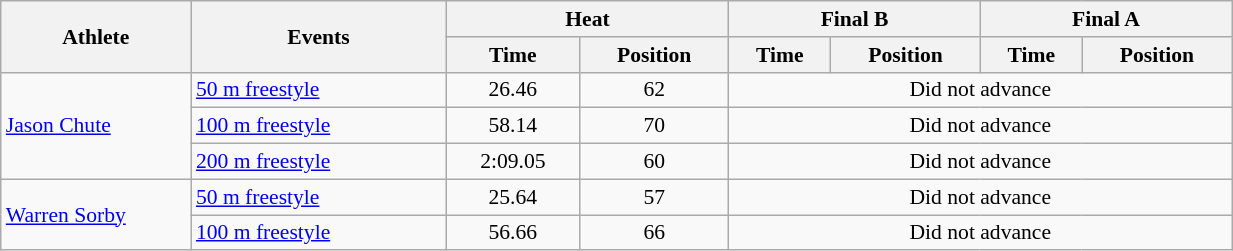<table class=wikitable style="font-size:90%" width=65%>
<tr>
<th rowspan="2" width=120>Athlete</th>
<th rowspan="2">Events</th>
<th colspan="2">Heat</th>
<th colspan="2">Final B</th>
<th colspan="2">Final A</th>
</tr>
<tr>
<th>Time</th>
<th>Position</th>
<th>Time</th>
<th>Position</th>
<th>Time</th>
<th>Position</th>
</tr>
<tr>
<td rowspan=3><a href='#'>Jason Chute</a></td>
<td><a href='#'>50 m freestyle</a></td>
<td align=center>26.46</td>
<td align=center>62</td>
<td align=center colspan="4">Did not advance</td>
</tr>
<tr>
<td><a href='#'>100 m freestyle</a></td>
<td align=center>58.14</td>
<td align=center>70</td>
<td align=center colspan="4">Did not advance</td>
</tr>
<tr>
<td><a href='#'>200 m freestyle</a></td>
<td align=center>2:09.05</td>
<td align=center>60</td>
<td align=center colspan="4">Did not advance</td>
</tr>
<tr>
<td rowspan=2><a href='#'>Warren Sorby</a></td>
<td><a href='#'>50 m freestyle</a></td>
<td align=center>25.64</td>
<td align=center>57</td>
<td align=center colspan="4">Did not advance</td>
</tr>
<tr>
<td><a href='#'>100 m freestyle</a></td>
<td align=center>56.66</td>
<td align=center>66</td>
<td align=center colspan="4">Did not advance</td>
</tr>
</table>
